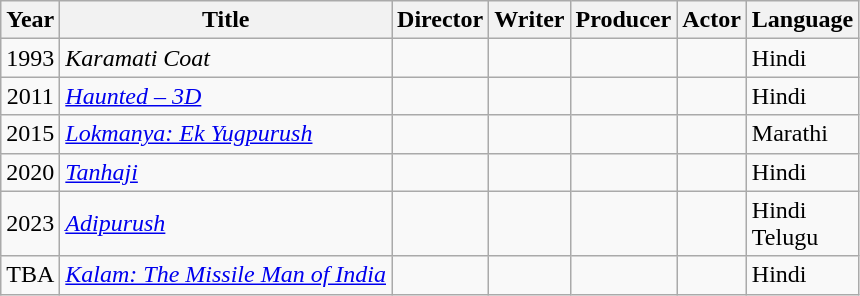<table class="wikitable ">
<tr>
<th>Year</th>
<th>Title</th>
<th>Director</th>
<th>Writer</th>
<th>Producer</th>
<th>Actor</th>
<th>Language</th>
</tr>
<tr>
<td style="text-align:center;">1993</td>
<td><em>Karamati Coat</em></td>
<td></td>
<td></td>
<td></td>
<td></td>
<td>Hindi</td>
</tr>
<tr>
<td style="text-align:center;">2011</td>
<td><em><a href='#'>Haunted – 3D</a></em></td>
<td></td>
<td></td>
<td></td>
<td></td>
<td>Hindi</td>
</tr>
<tr>
<td style="text-align:center;">2015</td>
<td><em><a href='#'>Lokmanya: Ek Yugpurush</a></em></td>
<td></td>
<td></td>
<td></td>
<td></td>
<td>Marathi</td>
</tr>
<tr>
<td style="text-align:center;">2020</td>
<td><em><a href='#'>Tanhaji</a></em></td>
<td></td>
<td></td>
<td></td>
<td></td>
<td>Hindi</td>
</tr>
<tr>
<td style="text-align:center;">2023</td>
<td><em><a href='#'>Adipurush</a></em></td>
<td></td>
<td></td>
<td></td>
<td></td>
<td>Hindi<br>Telugu</td>
</tr>
<tr>
<td style="text-align:center;">TBA</td>
<td><em><a href='#'>Kalam: The Missile Man of India</a></em></td>
<td></td>
<td></td>
<td></td>
<td></td>
<td>Hindi</td>
</tr>
</table>
